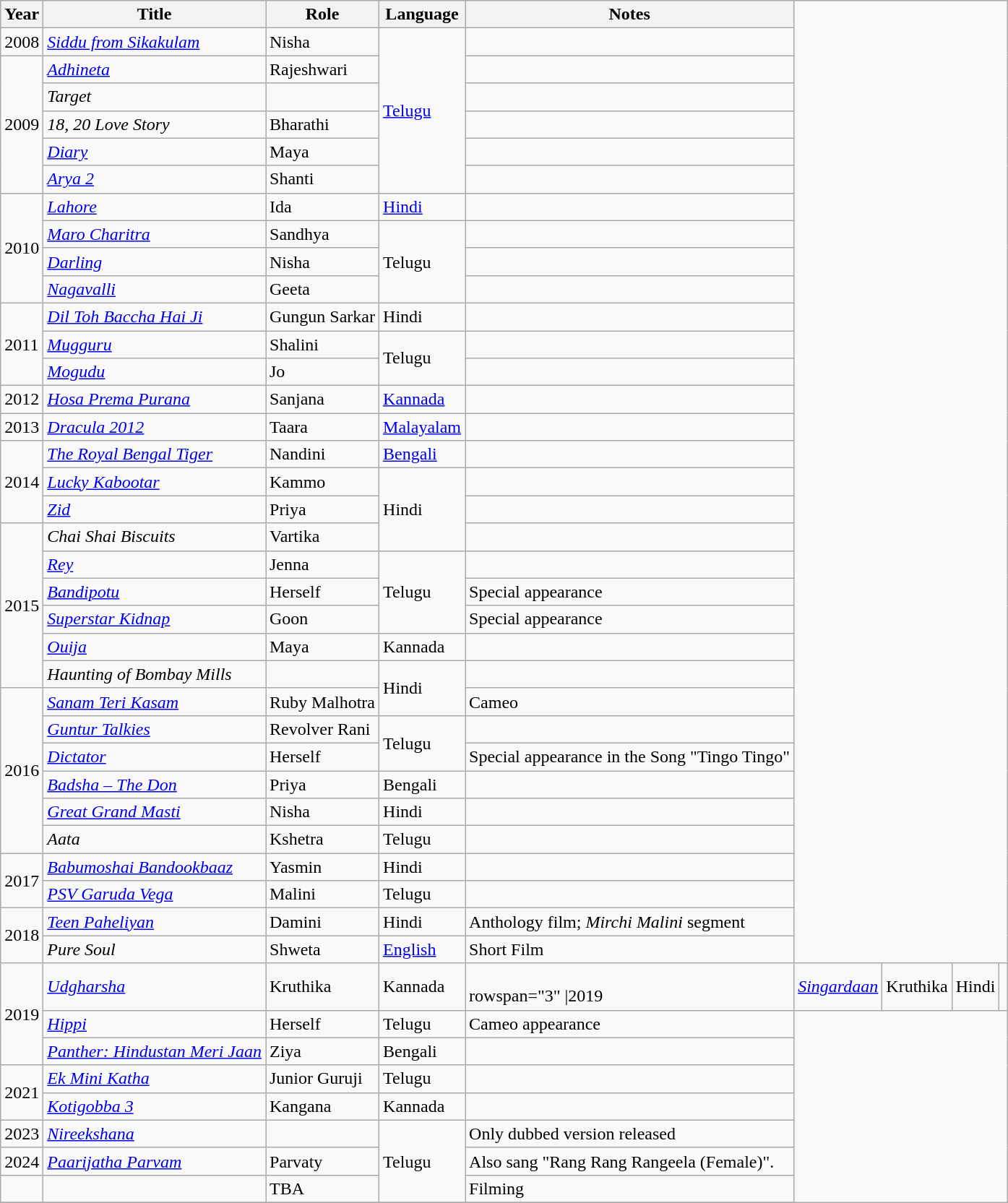<table class="wikitable sortable">
<tr>
<th>Year</th>
<th>Title</th>
<th>Role</th>
<th>Language</th>
<th>Notes</th>
</tr>
<tr>
<td>2008</td>
<td><em><a href='#'>Siddu from Sikakulam</a></em></td>
<td>Nisha</td>
<td rowspan="6"><a href='#'>Telugu</a></td>
<td></td>
</tr>
<tr>
<td rowspan="5">2009</td>
<td><em><a href='#'>Adhineta</a></em></td>
<td>Rajeshwari</td>
<td></td>
</tr>
<tr>
<td><em>Target</em></td>
<td></td>
<td></td>
</tr>
<tr>
<td><em>18, 20 Love Story</em></td>
<td>Bharathi</td>
<td></td>
</tr>
<tr>
<td><em><a href='#'>Diary</a></em></td>
<td>Maya</td>
<td></td>
</tr>
<tr>
<td><em><a href='#'>Arya 2</a></em></td>
<td>Shanti</td>
<td></td>
</tr>
<tr>
<td rowspan="4">2010</td>
<td><em><a href='#'>Lahore</a></em></td>
<td>Ida</td>
<td><a href='#'>Hindi</a></td>
<td></td>
</tr>
<tr>
<td><em><a href='#'>Maro Charitra</a></em></td>
<td>Sandhya</td>
<td rowspan="3">Telugu</td>
<td></td>
</tr>
<tr>
<td><em><a href='#'>Darling</a></em></td>
<td>Nisha</td>
<td></td>
</tr>
<tr>
<td><em><a href='#'>Nagavalli</a></em></td>
<td>Geeta</td>
<td></td>
</tr>
<tr>
<td rowspan="3">2011</td>
<td><em><a href='#'>Dil Toh Baccha Hai Ji</a></em></td>
<td>Gungun Sarkar</td>
<td>Hindi</td>
<td></td>
</tr>
<tr>
<td><em><a href='#'>Mugguru</a></em></td>
<td>Shalini</td>
<td rowspan="2">Telugu</td>
<td></td>
</tr>
<tr>
<td><em><a href='#'>Mogudu</a></em></td>
<td>Jo</td>
<td></td>
</tr>
<tr>
<td rowspan="1">2012</td>
<td><em><a href='#'>Hosa Prema Purana</a></em></td>
<td>Sanjana</td>
<td><a href='#'>Kannada</a></td>
<td></td>
</tr>
<tr>
<td>2013</td>
<td><em><a href='#'>Dracula 2012</a></em></td>
<td>Taara</td>
<td><a href='#'>Malayalam</a></td>
<td></td>
</tr>
<tr>
<td rowspan="3">2014</td>
<td><em><a href='#'>The Royal Bengal Tiger</a></em></td>
<td>Nandini</td>
<td><a href='#'>Bengali</a></td>
<td></td>
</tr>
<tr>
<td><em><a href='#'>Lucky Kabootar</a></em></td>
<td>Kammo</td>
<td rowspan="3">Hindi</td>
<td></td>
</tr>
<tr>
<td><em><a href='#'>Zid</a></em></td>
<td>Priya</td>
<td></td>
</tr>
<tr>
<td rowspan="6">2015</td>
<td><em>Chai Shai Biscuits</em></td>
<td>Vartika</td>
<td></td>
</tr>
<tr>
<td><em><a href='#'>Rey</a></em></td>
<td>Jenna</td>
<td rowspan="3">Telugu</td>
<td></td>
</tr>
<tr>
<td><em><a href='#'>Bandipotu</a></em></td>
<td>Herself</td>
<td>Special appearance</td>
</tr>
<tr>
<td><em><a href='#'>Superstar Kidnap</a></em></td>
<td>Goon</td>
<td>Special appearance</td>
</tr>
<tr>
<td><em><a href='#'>Ouija</a></em></td>
<td>Maya</td>
<td>Kannada</td>
<td></td>
</tr>
<tr>
<td><em>Haunting of Bombay Mills</em></td>
<td></td>
<td rowspan="2">Hindi</td>
<td></td>
</tr>
<tr>
<td rowspan="6">2016</td>
<td><em><a href='#'>Sanam Teri Kasam</a></em></td>
<td>Ruby Malhotra</td>
<td>Cameo</td>
</tr>
<tr>
<td><em><a href='#'>Guntur Talkies</a></em></td>
<td>Revolver Rani</td>
<td rowspan="2">Telugu</td>
<td></td>
</tr>
<tr>
<td><em><a href='#'>Dictator</a></em></td>
<td>Herself</td>
<td>Special appearance in the  Song "Tingo Tingo"</td>
</tr>
<tr>
<td><a href='#'><em>Badsha – The Don</em></a></td>
<td>Priya</td>
<td>Bengali</td>
<td></td>
</tr>
<tr>
<td><em><a href='#'>Great Grand Masti</a></em></td>
<td>Nisha</td>
<td>Hindi</td>
<td></td>
</tr>
<tr>
<td><em>Aata</em></td>
<td>Kshetra</td>
<td>Telugu</td>
<td></td>
</tr>
<tr>
<td rowspan="2">2017</td>
<td><em><a href='#'>Babumoshai Bandookbaaz</a></em></td>
<td>Yasmin</td>
<td>Hindi</td>
<td></td>
</tr>
<tr>
<td><em><a href='#'>PSV Garuda Vega</a></em></td>
<td>Malini</td>
<td>Telugu</td>
<td></td>
</tr>
<tr>
<td rowspan="2">2018</td>
<td><em><a href='#'>Teen Paheliyan</a></em></td>
<td>Damini</td>
<td>Hindi</td>
<td>Anthology film; <em>Mirchi Malini</em> segment</td>
</tr>
<tr>
<td><em>Pure Soul</em></td>
<td>Shweta</td>
<td><a href='#'>English</a></td>
<td>Short Film</td>
</tr>
<tr>
<td rowspan="3">2019</td>
<td><em><a href='#'>Udgharsha</a></em></td>
<td>Kruthika</td>
<td>Kannada</td>
<td><br>rowspan="3" |2019</td>
<td><em><a href='#'>Singardaan</a></em></td>
<td>Kruthika</td>
<td>Hindi</td>
<td></td>
</tr>
<tr>
<td><em><a href='#'>Hippi</a></em></td>
<td>Herself</td>
<td>Telugu</td>
<td>Cameo appearance</td>
</tr>
<tr>
<td><em><a href='#'>Panther: Hindustan Meri Jaan</a></em></td>
<td>Ziya</td>
<td>Bengali</td>
<td></td>
</tr>
<tr>
<td rowspan="2">2021</td>
<td><em><a href='#'>Ek Mini Katha</a></em></td>
<td>Junior Guruji</td>
<td>Telugu</td>
<td></td>
</tr>
<tr>
<td><em><a href='#'>Kotigobba 3</a></em></td>
<td>Kangana</td>
<td>Kannada</td>
<td></td>
</tr>
<tr>
<td>2023</td>
<td><em><a href='#'>Nireekshana</a></em></td>
<td></td>
<td rowspan="3">Telugu</td>
<td>Only dubbed version released</td>
</tr>
<tr>
<td>2024</td>
<td><em><a href='#'>Paarijatha Parvam</a></em></td>
<td>Parvaty</td>
<td>Also sang "Rang Rang Rangeela (Female)".</td>
</tr>
<tr>
<td></td>
<td></td>
<td>TBA</td>
<td>Filming</td>
</tr>
<tr>
</tr>
</table>
